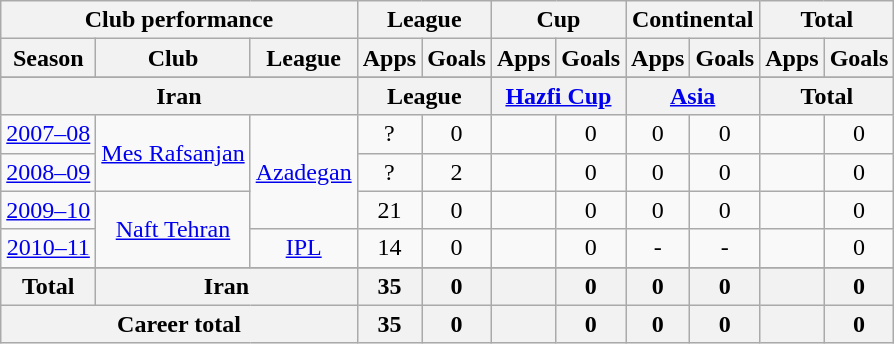<table class="wikitable" style="text-align:center">
<tr>
<th colspan=3>Club performance</th>
<th colspan=2>League</th>
<th colspan=2>Cup</th>
<th colspan=2>Continental</th>
<th colspan=2>Total</th>
</tr>
<tr>
<th>Season</th>
<th>Club</th>
<th>League</th>
<th>Apps</th>
<th>Goals</th>
<th>Apps</th>
<th>Goals</th>
<th>Apps</th>
<th>Goals</th>
<th>Apps</th>
<th>Goals</th>
</tr>
<tr>
</tr>
<tr>
<th colspan=3>Iran</th>
<th colspan=2>League</th>
<th colspan=2><a href='#'>Hazfi Cup</a></th>
<th colspan=2><a href='#'>Asia</a></th>
<th colspan=2>Total</th>
</tr>
<tr>
<td><a href='#'>2007–08</a></td>
<td rowspan="2"><a href='#'>Mes Rafsanjan</a></td>
<td rowspan="3"><a href='#'>Azadegan</a></td>
<td>?</td>
<td>0</td>
<td></td>
<td>0</td>
<td>0</td>
<td>0</td>
<td></td>
<td>0</td>
</tr>
<tr>
<td><a href='#'>2008–09</a></td>
<td>?</td>
<td>2</td>
<td></td>
<td>0</td>
<td>0</td>
<td>0</td>
<td></td>
<td>0</td>
</tr>
<tr>
<td><a href='#'>2009–10</a></td>
<td rowspan="2"><a href='#'>Naft Tehran</a></td>
<td>21</td>
<td>0</td>
<td></td>
<td>0</td>
<td>0</td>
<td>0</td>
<td></td>
<td>0</td>
</tr>
<tr>
<td><a href='#'>2010–11</a></td>
<td rowspan="1"><a href='#'>IPL</a></td>
<td>14</td>
<td>0</td>
<td></td>
<td>0</td>
<td>-</td>
<td>-</td>
<td></td>
<td>0</td>
</tr>
<tr>
</tr>
<tr>
<th rowspan=1>Total</th>
<th colspan=2>Iran</th>
<th>35</th>
<th>0</th>
<th></th>
<th>0</th>
<th>0</th>
<th>0</th>
<th></th>
<th>0</th>
</tr>
<tr>
<th colspan=3>Career total</th>
<th>35</th>
<th>0</th>
<th></th>
<th>0</th>
<th>0</th>
<th>0</th>
<th></th>
<th>0</th>
</tr>
</table>
